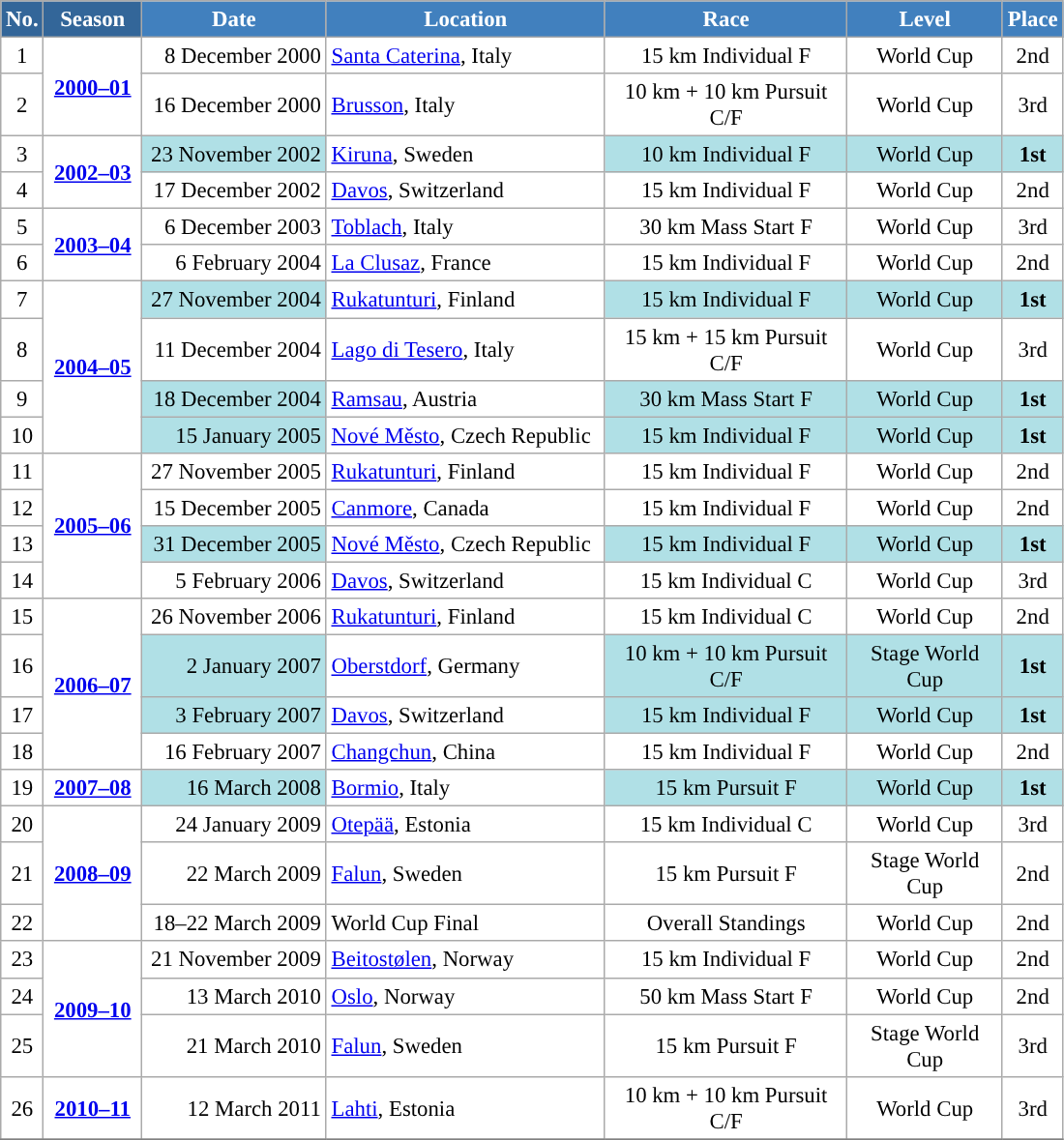<table class="wikitable sortable" style="font-size:95%; text-align:center; border:grey solid 1px; border-collapse:collapse; background:#ffffff;">
<tr style="background:#efefef;">
<th style="background-color:#369; color:white;">No.</th>
<th style="background-color:#369; color:white;">Season</th>
<th style="background-color:#4180be; color:white; width:120px;">Date</th>
<th style="background-color:#4180be; color:white; width:185px;">Location</th>
<th style="background-color:#4180be; color:white; width:160px;">Race</th>
<th style="background-color:#4180be; color:white; width:100px;">Level</th>
<th style="background-color:#4180be; color:white;">Place</th>
</tr>
<tr>
<td align=center>1</td>
<td rowspan=2 align=center><strong> <a href='#'>2000–01</a> </strong></td>
<td align=right>8 December 2000</td>
<td align=left> <a href='#'>Santa Caterina</a>, Italy</td>
<td>15 km Individual F</td>
<td>World Cup</td>
<td>2nd</td>
</tr>
<tr>
<td align=center>2</td>
<td align=right>16 December 2000</td>
<td align=left> <a href='#'>Brusson</a>, Italy</td>
<td>10 km + 10 km Pursuit C/F</td>
<td>World Cup</td>
<td>3rd</td>
</tr>
<tr>
<td align=center>3</td>
<td rowspan=2 align=center><strong><a href='#'>2002–03</a></strong></td>
<td bgcolor="#BOEOE6" align=right>23 November 2002</td>
<td align=left> <a href='#'>Kiruna</a>, Sweden</td>
<td bgcolor="#BOEOE6">10 km Individual F</td>
<td bgcolor="#BOEOE6">World Cup</td>
<td bgcolor="#BOEOE6"><strong>1st</strong></td>
</tr>
<tr>
<td align=center>4</td>
<td align=right>17 December 2002</td>
<td align=left> <a href='#'>Davos</a>, Switzerland</td>
<td>15 km Individual F</td>
<td>World Cup</td>
<td>2nd</td>
</tr>
<tr>
<td align=center>5</td>
<td rowspan=2 align=center><strong> <a href='#'>2003–04</a> </strong></td>
<td align=right>6 December 2003</td>
<td align=left> <a href='#'>Toblach</a>, Italy</td>
<td>30 km Mass Start F</td>
<td>World Cup</td>
<td>3rd</td>
</tr>
<tr>
<td align=center>6</td>
<td align=right>6 February 2004</td>
<td align=left> <a href='#'>La Clusaz</a>, France</td>
<td>15 km Individual F</td>
<td>World Cup</td>
<td>2nd</td>
</tr>
<tr>
<td align=center>7</td>
<td rowspan=4 align=center><strong><a href='#'>2004–05</a></strong></td>
<td bgcolor="#BOEOE6" align=right>27 November 2004</td>
<td align=left> <a href='#'>Rukatunturi</a>, Finland</td>
<td bgcolor="#BOEOE6">15 km Individual F</td>
<td bgcolor="#BOEOE6">World Cup</td>
<td bgcolor="#BOEOE6"><strong>1st</strong></td>
</tr>
<tr>
<td align=center>8</td>
<td align=right>11 December 2004</td>
<td align=left> <a href='#'>Lago di Tesero</a>, Italy</td>
<td>15 km + 15 km Pursuit C/F</td>
<td>World Cup</td>
<td>3rd</td>
</tr>
<tr>
<td align=center>9</td>
<td bgcolor="#BOEOE6" align=right>18 December 2004</td>
<td align=left> <a href='#'>Ramsau</a>, Austria</td>
<td bgcolor="#BOEOE6">30 km Mass Start F</td>
<td bgcolor="#BOEOE6">World Cup</td>
<td bgcolor="#BOEOE6"><strong>1st</strong></td>
</tr>
<tr>
<td align=center>10</td>
<td bgcolor="#BOEOE6" align=right>15 January 2005</td>
<td align=left> <a href='#'>Nové Město</a>, Czech Republic</td>
<td bgcolor="#BOEOE6">15 km Individual F</td>
<td bgcolor="#BOEOE6">World Cup</td>
<td bgcolor="#BOEOE6"><strong>1st</strong></td>
</tr>
<tr>
<td align=center>11</td>
<td rowspan=4 align=center><strong> <a href='#'>2005–06</a> </strong></td>
<td align=right>27 November 2005</td>
<td align=left> <a href='#'>Rukatunturi</a>, Finland</td>
<td>15 km Individual F</td>
<td>World Cup</td>
<td>2nd</td>
</tr>
<tr>
<td align=center>12</td>
<td align=right>15 December 2005</td>
<td align=left> <a href='#'>Canmore</a>, Canada</td>
<td>15 km Individual F</td>
<td>World Cup</td>
<td>2nd</td>
</tr>
<tr>
<td align=center>13</td>
<td bgcolor="#BOEOE6" align=right>31 December 2005</td>
<td align=left> <a href='#'>Nové Město</a>, Czech Republic</td>
<td bgcolor="#BOEOE6">15 km Individual F</td>
<td bgcolor="#BOEOE6">World Cup</td>
<td bgcolor="#BOEOE6"><strong>1st</strong></td>
</tr>
<tr>
<td align=center>14</td>
<td align=right>5 February 2006</td>
<td align=left> <a href='#'>Davos</a>, Switzerland</td>
<td>15 km Individual C</td>
<td>World Cup</td>
<td>3rd</td>
</tr>
<tr>
<td align=center>15</td>
<td rowspan=4 align=center><strong> <a href='#'>2006–07</a> </strong></td>
<td align=right>26 November 2006</td>
<td align=left> <a href='#'>Rukatunturi</a>, Finland</td>
<td>15 km Individual C</td>
<td>World Cup</td>
<td>2nd</td>
</tr>
<tr>
<td align=center>16</td>
<td bgcolor="#BOEOE6" align=right>2 January 2007</td>
<td align=left> <a href='#'>Oberstdorf</a>, Germany</td>
<td bgcolor="#BOEOE6">10 km + 10 km Pursuit C/F</td>
<td bgcolor="#BOEOE6">Stage World Cup</td>
<td bgcolor="#BOEOE6"><strong>1st</strong></td>
</tr>
<tr>
<td align=center>17</td>
<td bgcolor="#BOEOE6" align=right>3 February 2007</td>
<td align=left> <a href='#'>Davos</a>, Switzerland</td>
<td bgcolor="#BOEOE6">15 km Individual F</td>
<td bgcolor="#BOEOE6">World Cup</td>
<td bgcolor="#BOEOE6"><strong>1st</strong></td>
</tr>
<tr>
<td align=center>18</td>
<td align=right>16 February 2007</td>
<td align=left> <a href='#'>Changchun</a>, China</td>
<td>15 km Individual F</td>
<td>World Cup</td>
<td>2nd</td>
</tr>
<tr>
<td align=center>19</td>
<td rowspan=1 align=center><strong><a href='#'>2007–08</a></strong></td>
<td bgcolor="#BOEOE6" align=right>16 March 2008</td>
<td align=left> <a href='#'>Bormio</a>, Italy</td>
<td bgcolor="#BOEOE6">15 km Pursuit F</td>
<td bgcolor="#BOEOE6">World Cup</td>
<td bgcolor="#BOEOE6"><strong>1st</strong></td>
</tr>
<tr>
<td align=center>20</td>
<td rowspan=3 align=center><strong> <a href='#'>2008–09</a> </strong></td>
<td align=right>24 January 2009</td>
<td align=left> <a href='#'>Otepää</a>, Estonia</td>
<td>15 km Individual C</td>
<td>World Cup</td>
<td>3rd</td>
</tr>
<tr>
<td align=center>21</td>
<td align=right>22 March 2009</td>
<td align=left> <a href='#'>Falun</a>, Sweden</td>
<td>15 km Pursuit F</td>
<td>Stage World Cup</td>
<td>2nd</td>
</tr>
<tr>
<td align=center>22</td>
<td align=right>18–22 March 2009</td>
<td align=left> World Cup Final</td>
<td>Overall Standings</td>
<td>World Cup</td>
<td>2nd</td>
</tr>
<tr>
<td align=center>23</td>
<td rowspan=3 align=center><strong> <a href='#'>2009–10</a> </strong></td>
<td align=right>21 November 2009</td>
<td align=left> <a href='#'>Beitostølen</a>, Norway</td>
<td>15 km Individual F</td>
<td>World Cup</td>
<td>2nd</td>
</tr>
<tr>
<td align=center>24</td>
<td align=right>13 March 2010</td>
<td align=left> <a href='#'>Oslo</a>, Norway</td>
<td>50 km Mass Start F</td>
<td>World Cup</td>
<td>2nd</td>
</tr>
<tr>
<td align=center>25</td>
<td align=right>21 March 2010</td>
<td align=left> <a href='#'>Falun</a>, Sweden</td>
<td>15 km Pursuit F</td>
<td>Stage World Cup</td>
<td>3rd</td>
</tr>
<tr>
<td align=center>26</td>
<td rowspan=1 align=center><strong> <a href='#'>2010–11</a> </strong></td>
<td align=right>12 March 2011</td>
<td align=left> <a href='#'>Lahti</a>, Estonia</td>
<td>10 km + 10 km Pursuit C/F</td>
<td>World Cup</td>
<td>3rd</td>
</tr>
<tr>
</tr>
</table>
